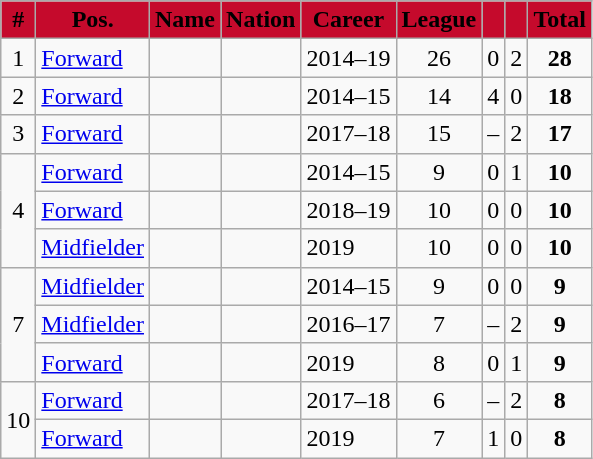<table class="wikitable sortable" style="text-align:center;">
<tr>
<th style="background:#C50A2C; color:#000000;" scope="col">#</th>
<th style="background:#C50A2C; color:#000000;" scope="col">Pos.</th>
<th style="background:#C50A2C; color:#000000;" scope="col">Name</th>
<th style="background:#C50A2C; color:#000000;" scope="col">Nation</th>
<th style="background:#C50A2C; color:#000000;" scope="col">Career</th>
<th style="background:#C50A2C; color:#000000;" scope="col">League</th>
<th style="background:#C50A2C; color:#000000;" scope="col"></th>
<th style="background:#C50A2C; color:#000000;" scope="col"></th>
<th style="background:#C50A2C; color:#000000;" scope="col">Total</th>
</tr>
<tr>
<td>1</td>
<td align="left"><a href='#'>Forward</a></td>
<td align="left"></td>
<td align="left"></td>
<td align="left">2014–19</td>
<td>26</td>
<td>0</td>
<td>2</td>
<td><strong>28</strong></td>
</tr>
<tr>
<td>2</td>
<td align="left"><a href='#'>Forward</a></td>
<td align="left"></td>
<td align="left"></td>
<td align="left">2014–15</td>
<td>14</td>
<td>4</td>
<td>0</td>
<td><strong>18</strong></td>
</tr>
<tr>
<td>3</td>
<td align="left"><a href='#'>Forward</a></td>
<td align="left"></td>
<td align="left"></td>
<td align="left">2017–18</td>
<td>15</td>
<td>–</td>
<td>2</td>
<td><strong>17</strong></td>
</tr>
<tr>
<td rowspan="3">4</td>
<td align="left"><a href='#'>Forward</a></td>
<td align="left"></td>
<td align="left"></td>
<td align="left">2014–15</td>
<td>9</td>
<td>0</td>
<td>1</td>
<td><strong>10</strong></td>
</tr>
<tr>
<td align="left"><a href='#'>Forward</a></td>
<td align="left"></td>
<td align="left"></td>
<td align="left">2018–19</td>
<td>10</td>
<td>0</td>
<td>0</td>
<td><strong>10</strong></td>
</tr>
<tr>
<td align="left"><a href='#'>Midfielder</a></td>
<td align="left"></td>
<td align="left"></td>
<td align="left">2019</td>
<td>10</td>
<td>0</td>
<td>0</td>
<td><strong>10</strong></td>
</tr>
<tr>
<td rowspan="3">7</td>
<td align="left"><a href='#'>Midfielder</a></td>
<td align="left"></td>
<td align="left"></td>
<td align="left">2014–15</td>
<td>9</td>
<td>0</td>
<td>0</td>
<td><strong>9</strong></td>
</tr>
<tr>
<td align="left"><a href='#'>Midfielder</a></td>
<td align="left"></td>
<td align="left"></td>
<td align="left">2016–17</td>
<td>7</td>
<td>–</td>
<td>2</td>
<td><strong>9</strong></td>
</tr>
<tr>
<td align="left"><a href='#'>Forward</a></td>
<td align="left"></td>
<td align="left"></td>
<td align="left">2019</td>
<td>8</td>
<td>0</td>
<td>1</td>
<td><strong>9</strong></td>
</tr>
<tr>
<td rowspan="2">10</td>
<td align="left"><a href='#'>Forward</a></td>
<td align="left"></td>
<td align="left"></td>
<td align="left">2017–18</td>
<td>6</td>
<td>–</td>
<td>2</td>
<td><strong>8</strong></td>
</tr>
<tr>
<td align="left"><a href='#'>Forward</a></td>
<td align="left"></td>
<td align="left"></td>
<td align="left">2019</td>
<td>7</td>
<td>1</td>
<td>0</td>
<td><strong>8</strong></td>
</tr>
</table>
